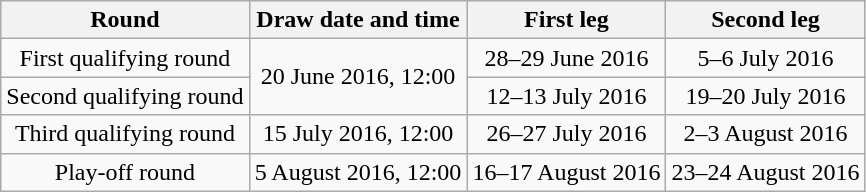<table class="wikitable" style="text-align:center">
<tr>
<th>Round</th>
<th>Draw date and time</th>
<th>First leg</th>
<th>Second leg</th>
</tr>
<tr>
<td>First qualifying round</td>
<td rowspan=2>20 June 2016, 12:00</td>
<td>28–29 June 2016</td>
<td>5–6 July 2016</td>
</tr>
<tr>
<td>Second qualifying round</td>
<td>12–13 July 2016</td>
<td>19–20 July 2016</td>
</tr>
<tr>
<td>Third qualifying round</td>
<td>15 July 2016, 12:00</td>
<td>26–27 July 2016</td>
<td>2–3 August 2016</td>
</tr>
<tr>
<td>Play-off round</td>
<td>5 August 2016, 12:00</td>
<td>16–17 August 2016</td>
<td>23–24 August 2016</td>
</tr>
</table>
